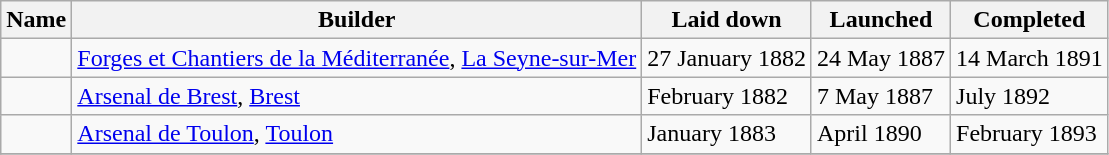<table class="wikitable">
<tr>
<th>Name</th>
<th>Builder</th>
<th>Laid down</th>
<th>Launched</th>
<th>Completed</th>
</tr>
<tr>
<td></td>
<td><a href='#'>Forges et Chantiers de la Méditerranée</a>, <a href='#'>La Seyne-sur-Mer</a></td>
<td>27 January 1882</td>
<td>24 May 1887</td>
<td>14 March 1891</td>
</tr>
<tr>
<td></td>
<td><a href='#'>Arsenal de Brest</a>, <a href='#'>Brest</a></td>
<td>February 1882</td>
<td>7 May 1887</td>
<td>July 1892</td>
</tr>
<tr>
<td></td>
<td><a href='#'>Arsenal de Toulon</a>, <a href='#'>Toulon</a></td>
<td>January 1883</td>
<td>April 1890</td>
<td>February 1893</td>
</tr>
<tr>
</tr>
</table>
